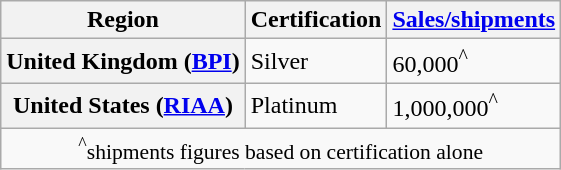<table class="wikitable sortable plainrowheaders">
<tr>
<th scope="col">Region</th>
<th scope="col">Certification</th>
<th scope="col"><a href='#'>Sales/shipments</a></th>
</tr>
<tr>
<th scope="row">United Kingdom (<a href='#'>BPI</a>)</th>
<td>Silver</td>
<td>60,000<sup>^</sup></td>
</tr>
<tr>
<th scope="row">United States (<a href='#'>RIAA</a>)</th>
<td>Platinum</td>
<td>1,000,000<sup>^</sup></td>
</tr>
<tr>
<td colspan="3" align="center" style="font-size:90%"><sup>^</sup>shipments figures based on certification alone</td>
</tr>
</table>
